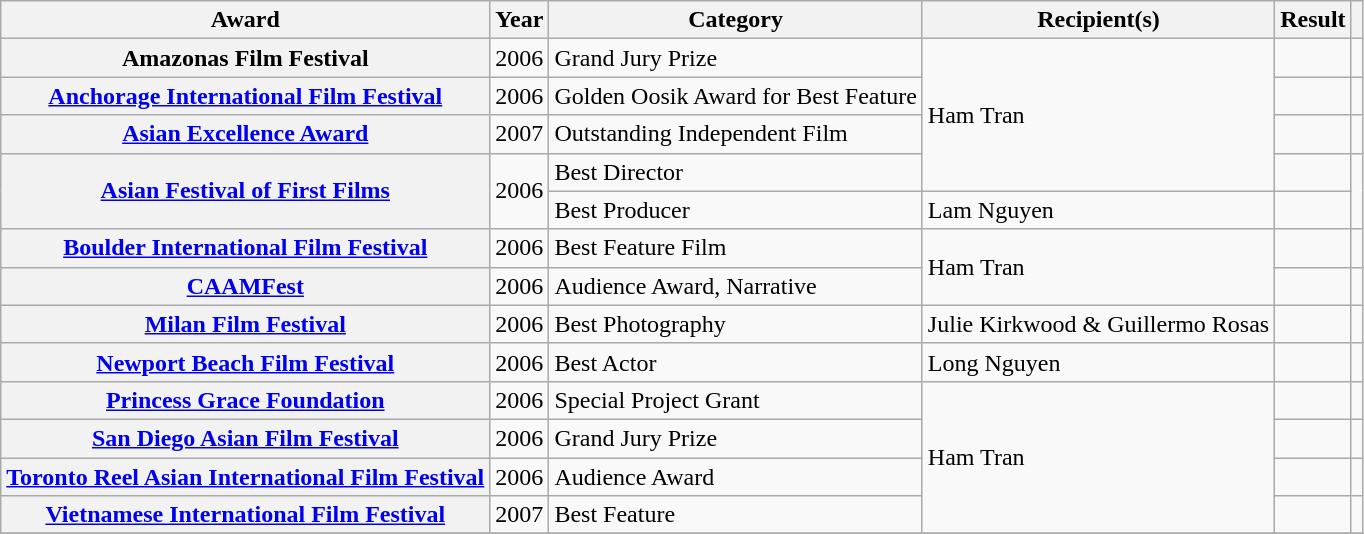<table class="wikitable sortable plainrowheaders">
<tr>
<th scope="col">Award</th>
<th scope="col">Year</th>
<th scope="col">Category</th>
<th scope="col">Recipient(s)</th>
<th scope="col">Result</th>
<th scope="col" class="unsortable"></th>
</tr>
<tr>
<th scope="row">Amazonas Film Festival</th>
<td align="center">2006</td>
<td>Grand Jury Prize</td>
<td rowspan="4">Ham Tran</td>
<td></td>
<td align="center"></td>
</tr>
<tr>
<th scope="row"><a href='#'>Anchorage International Film Festival</a></th>
<td align="center">2006</td>
<td>Golden Oosik Award for Best Feature</td>
<td></td>
<td align="center"></td>
</tr>
<tr>
<th scope="row"><a href='#'>Asian Excellence Award</a></th>
<td align="center">2007</td>
<td>Outstanding Independent Film</td>
<td></td>
<td align="center"></td>
</tr>
<tr>
<th scope="row" rowspan="2"><a href='#'>Asian Festival of First Films</a></th>
<td align="center" rowspan="2">2006</td>
<td>Best Director</td>
<td></td>
<td align="center" rowspan="2"></td>
</tr>
<tr>
<td>Best Producer</td>
<td>Lam Nguyen</td>
<td></td>
</tr>
<tr>
<th scope="row"><a href='#'>Boulder International Film Festival</a></th>
<td align="center">2006</td>
<td>Best Feature Film</td>
<td rowspan="2">Ham Tran</td>
<td></td>
<td align="center"></td>
</tr>
<tr>
<th scope="row"><a href='#'>CAAMFest</a></th>
<td align="center">2006</td>
<td>Audience Award, Narrative</td>
<td></td>
<td align="center"></td>
</tr>
<tr>
<th scope="row"><a href='#'>Milan Film Festival</a></th>
<td align="center">2006</td>
<td>Best Photography</td>
<td>Julie Kirkwood & Guillermo Rosas</td>
<td></td>
<td align="center"></td>
</tr>
<tr>
<th scope="row"><a href='#'>Newport Beach Film Festival</a></th>
<td align="center">2006</td>
<td>Best Actor</td>
<td>Long Nguyen</td>
<td></td>
<td align="center"></td>
</tr>
<tr>
<th scope="row"><a href='#'>Princess Grace Foundation</a></th>
<td align="center">2006</td>
<td>Special Project Grant</td>
<td rowspan="4">Ham Tran</td>
<td></td>
<td align="center"></td>
</tr>
<tr>
<th scope="row"><a href='#'>San Diego Asian Film Festival</a></th>
<td align="center">2006</td>
<td>Grand Jury Prize</td>
<td></td>
<td align="center"></td>
</tr>
<tr>
<th scope="row"><a href='#'>Toronto Reel Asian International Film Festival</a></th>
<td align="center">2006</td>
<td>Audience Award</td>
<td></td>
<td align="center"></td>
</tr>
<tr>
<th scope="row"><a href='#'>Vietnamese International Film Festival</a></th>
<td align="center">2007</td>
<td>Best Feature</td>
<td></td>
<td align="center"></td>
</tr>
<tr>
</tr>
</table>
